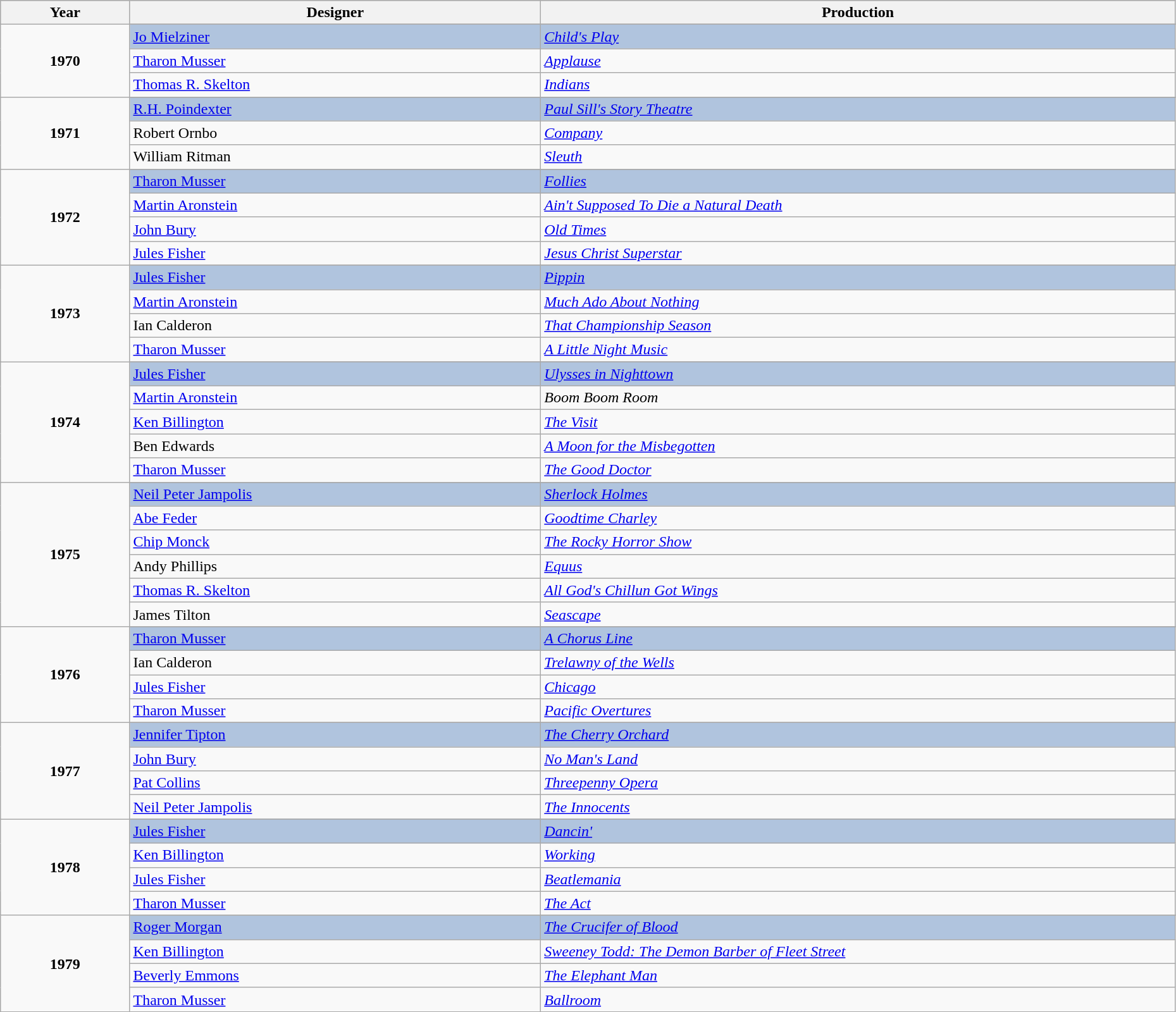<table class="wikitable" style="width:98%;">
<tr style="background:#bebebe;">
<th style="width:11%;">Year</th>
<th style="width:35%;">Designer</th>
<th style="width:54%;">Production</th>
</tr>
<tr>
<td rowspan="4" align="center"><strong>1970</strong><br></td>
</tr>
<tr style="background:#B0C4DE">
<td><a href='#'>Jo Mielziner</a></td>
<td><em><a href='#'>Child's Play</a></em></td>
</tr>
<tr>
<td><a href='#'>Tharon Musser</a></td>
<td><em><a href='#'>Applause</a></em></td>
</tr>
<tr>
<td><a href='#'>Thomas R. Skelton</a></td>
<td><em><a href='#'>Indians</a></em></td>
</tr>
<tr>
<td rowspan="4" align="center"><strong>1971</strong><br></td>
</tr>
<tr style="background:#B0C4DE">
<td><a href='#'>R.H. Poindexter</a></td>
<td><em><a href='#'>Paul Sill's Story Theatre</a></em></td>
</tr>
<tr>
<td>Robert Ornbo</td>
<td><em><a href='#'>Company</a></em></td>
</tr>
<tr>
<td>William Ritman</td>
<td><em><a href='#'>Sleuth</a></em></td>
</tr>
<tr>
<td rowspan="5" align="center"><strong>1972</strong><br></td>
</tr>
<tr style="background:#B0C4DE">
<td><a href='#'>Tharon Musser</a></td>
<td><em><a href='#'>Follies</a></em></td>
</tr>
<tr>
<td><a href='#'>Martin Aronstein</a></td>
<td><em><a href='#'>Ain't Supposed To Die a Natural Death</a></em></td>
</tr>
<tr>
<td><a href='#'>John Bury</a></td>
<td><em><a href='#'>Old Times</a></em></td>
</tr>
<tr>
<td><a href='#'>Jules Fisher</a></td>
<td><em><a href='#'>Jesus Christ Superstar</a></em></td>
</tr>
<tr>
<td rowspan="5" align="center"><strong>1973</strong><br></td>
</tr>
<tr style="background:#B0C4DE">
<td><a href='#'>Jules Fisher</a></td>
<td><em><a href='#'>Pippin</a></em></td>
</tr>
<tr>
<td><a href='#'>Martin Aronstein</a></td>
<td><em><a href='#'>Much Ado About Nothing</a></em></td>
</tr>
<tr>
<td>Ian Calderon</td>
<td><em><a href='#'>That Championship Season</a></em></td>
</tr>
<tr>
<td><a href='#'>Tharon Musser</a></td>
<td><em><a href='#'>A Little Night Music</a></em></td>
</tr>
<tr>
<td rowspan="6" align="center"><strong>1974</strong><br></td>
</tr>
<tr style="background:#B0C4DE">
<td><a href='#'>Jules Fisher</a></td>
<td><em><a href='#'>Ulysses in Nighttown</a></em></td>
</tr>
<tr>
<td><a href='#'>Martin Aronstein</a></td>
<td><em>Boom Boom Room</em></td>
</tr>
<tr>
<td><a href='#'>Ken Billington</a></td>
<td><em><a href='#'>The Visit</a></em></td>
</tr>
<tr>
<td>Ben Edwards</td>
<td><em><a href='#'>A Moon for the Misbegotten</a></em></td>
</tr>
<tr>
<td><a href='#'>Tharon Musser</a></td>
<td><em><a href='#'>The Good Doctor</a></em></td>
</tr>
<tr>
<td rowspan="7" align="center"><strong>1975</strong><br></td>
</tr>
<tr style="background:#B0C4DE">
<td><a href='#'>Neil Peter Jampolis</a></td>
<td><em><a href='#'>Sherlock Holmes</a></em></td>
</tr>
<tr>
<td><a href='#'>Abe Feder</a></td>
<td><em><a href='#'>Goodtime Charley</a></em></td>
</tr>
<tr>
<td><a href='#'>Chip Monck</a></td>
<td><em><a href='#'>The Rocky Horror Show</a></em></td>
</tr>
<tr>
<td>Andy Phillips</td>
<td><em><a href='#'>Equus</a></em></td>
</tr>
<tr>
<td><a href='#'>Thomas R. Skelton</a></td>
<td><em><a href='#'>All God's Chillun Got Wings</a></em></td>
</tr>
<tr>
<td>James Tilton</td>
<td><em><a href='#'>Seascape</a></em></td>
</tr>
<tr>
<td rowspan="5" align="center"><strong>1976</strong><br></td>
</tr>
<tr style="background:#B0C4DE">
<td><a href='#'>Tharon Musser</a></td>
<td><em><a href='#'>A Chorus Line</a></em></td>
</tr>
<tr>
<td>Ian Calderon</td>
<td><em><a href='#'>Trelawny of the Wells</a></em></td>
</tr>
<tr>
<td><a href='#'>Jules Fisher</a></td>
<td><em><a href='#'>Chicago</a></em></td>
</tr>
<tr>
<td><a href='#'>Tharon Musser</a></td>
<td><em><a href='#'>Pacific Overtures</a></em></td>
</tr>
<tr>
<td rowspan="5" align="center"><strong>1977</strong><br></td>
</tr>
<tr style="background:#B0C4DE">
<td><a href='#'>Jennifer Tipton</a></td>
<td><em><a href='#'>The Cherry Orchard</a></em></td>
</tr>
<tr>
<td><a href='#'>John Bury</a></td>
<td><em><a href='#'>No Man's Land</a></em></td>
</tr>
<tr>
<td><a href='#'>Pat Collins</a></td>
<td><em><a href='#'>Threepenny Opera</a></em></td>
</tr>
<tr>
<td><a href='#'>Neil Peter Jampolis</a></td>
<td><em><a href='#'>The Innocents</a></em></td>
</tr>
<tr>
<td rowspan="5" align="center"><strong>1978</strong><br></td>
</tr>
<tr style="background:#B0C4DE">
<td><a href='#'>Jules Fisher</a></td>
<td><em><a href='#'>Dancin'</a></em></td>
</tr>
<tr>
<td><a href='#'>Ken Billington</a></td>
<td><em><a href='#'>Working</a></em></td>
</tr>
<tr>
<td><a href='#'>Jules Fisher</a></td>
<td><em><a href='#'>Beatlemania</a></em></td>
</tr>
<tr>
<td><a href='#'>Tharon Musser</a></td>
<td><em><a href='#'>The Act</a></em></td>
</tr>
<tr>
<td rowspan="5" align="center"><strong>1979</strong><br></td>
</tr>
<tr style="background:#B0C4DE">
<td><a href='#'>Roger Morgan</a></td>
<td><em><a href='#'>The Crucifer of Blood</a></em></td>
</tr>
<tr>
<td><a href='#'>Ken Billington</a></td>
<td><em><a href='#'>Sweeney Todd: The Demon Barber of Fleet Street</a></em></td>
</tr>
<tr>
<td><a href='#'>Beverly Emmons</a></td>
<td><em><a href='#'>The Elephant Man</a></em></td>
</tr>
<tr>
<td><a href='#'>Tharon Musser</a></td>
<td><em><a href='#'>Ballroom</a></em></td>
</tr>
</table>
